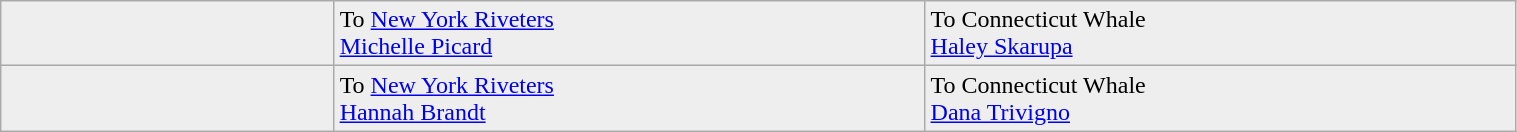<table class="wikitable" style="border:1px solid #999999; width:80%;">
<tr bgcolor="eeeeee">
<td style="width:22%;"></td>
<td style="width:39%;" valign="top">To <a href='#'>New York Riveters</a><br><a href='#'>Michelle Picard</a></td>
<td style="width:39%;" valign="top">To Connecticut Whale<br><a href='#'>Haley Skarupa</a></td>
</tr>
<tr bgcolor="eeeeee">
<td style="width:22%;"></td>
<td style="width:39%;" valign="top">To <a href='#'>New York Riveters</a><br><a href='#'>Hannah Brandt</a></td>
<td style="width:39%;" valign="top">To Connecticut Whale<br><a href='#'>Dana Trivigno</a></td>
</tr>
</table>
